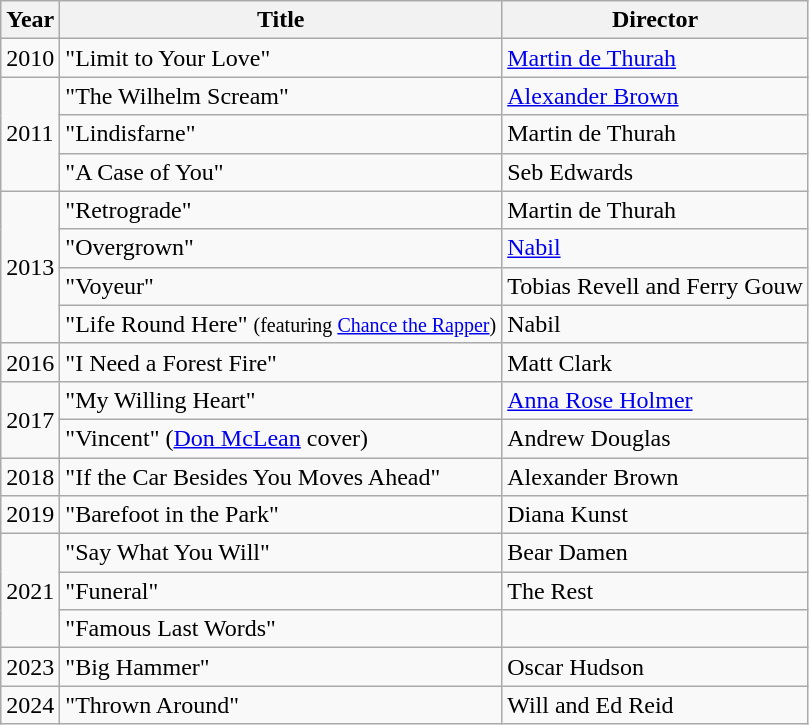<table class="wikitable">
<tr>
<th>Year</th>
<th>Title</th>
<th>Director</th>
</tr>
<tr>
<td>2010</td>
<td>"Limit to Your Love"</td>
<td><a href='#'>Martin de Thurah</a></td>
</tr>
<tr>
<td rowspan="3">2011</td>
<td>"The Wilhelm Scream"</td>
<td><a href='#'>Alexander Brown</a></td>
</tr>
<tr>
<td>"Lindisfarne"</td>
<td>Martin de Thurah</td>
</tr>
<tr>
<td>"A Case of You"</td>
<td>Seb Edwards</td>
</tr>
<tr>
<td rowspan="4">2013</td>
<td>"Retrograde"</td>
<td>Martin de Thurah</td>
</tr>
<tr>
<td>"Overgrown"</td>
<td><a href='#'>Nabil</a></td>
</tr>
<tr>
<td>"Voyeur"</td>
<td>Tobias Revell and Ferry Gouw</td>
</tr>
<tr>
<td>"Life Round Here" <small>(featuring <a href='#'>Chance the Rapper</a>)</small></td>
<td>Nabil</td>
</tr>
<tr>
<td>2016</td>
<td>"I Need a Forest Fire"</td>
<td>Matt Clark</td>
</tr>
<tr>
<td rowspan="2">2017</td>
<td>"My Willing Heart"</td>
<td><a href='#'>Anna Rose Holmer</a></td>
</tr>
<tr>
<td>"Vincent" (<a href='#'>Don McLean</a> cover)</td>
<td>Andrew Douglas</td>
</tr>
<tr>
<td>2018</td>
<td>"If the Car Besides You Moves Ahead"</td>
<td>Alexander Brown</td>
</tr>
<tr>
<td>2019</td>
<td>"Barefoot in the Park" </td>
<td>Diana Kunst</td>
</tr>
<tr>
<td rowspan="3">2021</td>
<td>"Say What You Will"</td>
<td>Bear Damen</td>
</tr>
<tr>
<td>"Funeral" </td>
<td>The Rest</td>
</tr>
<tr>
<td>"Famous Last Words"</td>
<td></td>
</tr>
<tr>
<td>2023</td>
<td>"Big Hammer"</td>
<td>Oscar Hudson</td>
</tr>
<tr>
<td>2024</td>
<td>"Thrown Around"</td>
<td>Will and Ed Reid</td>
</tr>
</table>
